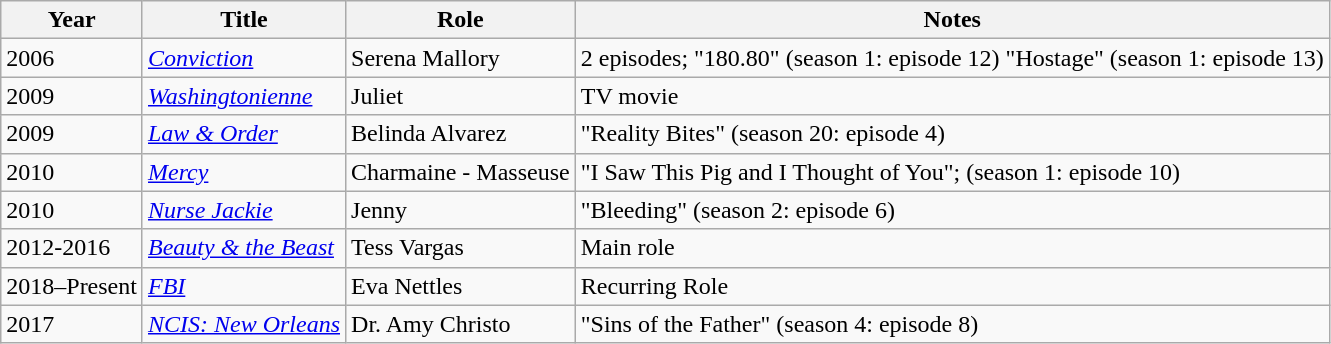<table class="wikitable sortable">
<tr>
<th>Year</th>
<th>Title</th>
<th>Role</th>
<th class="unsortable">Notes</th>
</tr>
<tr>
<td>2006</td>
<td><em><a href='#'>Conviction</a></em></td>
<td>Serena Mallory</td>
<td>2 episodes; "180.80" (season 1: episode 12) "Hostage" (season 1: episode 13)</td>
</tr>
<tr>
<td>2009</td>
<td><em><a href='#'>Washingtonienne</a></em></td>
<td>Juliet</td>
<td>TV movie</td>
</tr>
<tr>
<td>2009</td>
<td><em><a href='#'>Law & Order</a></em></td>
<td>Belinda Alvarez</td>
<td>"Reality Bites" (season 20: episode 4)</td>
</tr>
<tr>
<td>2010</td>
<td><em><a href='#'>Mercy</a></em></td>
<td>Charmaine - Masseuse</td>
<td>"I Saw This Pig and I Thought of You"; (season 1: episode 10)</td>
</tr>
<tr>
<td>2010</td>
<td><em><a href='#'>Nurse Jackie</a></em></td>
<td>Jenny</td>
<td>"Bleeding" (season 2: episode 6)</td>
</tr>
<tr>
<td>2012-2016</td>
<td><em><a href='#'>Beauty & the Beast</a></em></td>
<td>Tess Vargas</td>
<td>Main role</td>
</tr>
<tr>
<td>2018–Present</td>
<td><em><a href='#'>FBI</a></em></td>
<td>Eva Nettles</td>
<td>Recurring Role</td>
</tr>
<tr>
<td>2017</td>
<td><em><a href='#'>NCIS: New Orleans</a></em></td>
<td>Dr. Amy Christo</td>
<td>"Sins of the Father" (season 4: episode 8)</td>
</tr>
</table>
